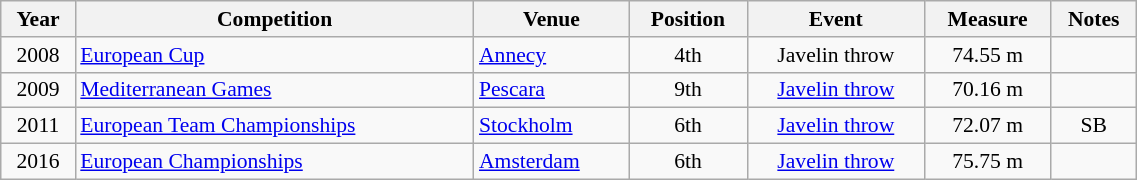<table class="wikitable" width=60% style="font-size:90%; text-align:center;">
<tr>
<th>Year</th>
<th>Competition</th>
<th>Venue</th>
<th>Position</th>
<th>Event</th>
<th>Measure</th>
<th>Notes</th>
</tr>
<tr>
<td>2008</td>
<td align=left><a href='#'>European Cup</a></td>
<td align=left> <a href='#'>Annecy</a></td>
<td>4th</td>
<td>Javelin throw</td>
<td>74.55 m</td>
<td></td>
</tr>
<tr>
<td>2009</td>
<td align=left><a href='#'>Mediterranean Games</a></td>
<td align=left> <a href='#'>Pescara</a></td>
<td>9th</td>
<td><a href='#'>Javelin throw</a></td>
<td>70.16 m</td>
<td></td>
</tr>
<tr>
<td>2011</td>
<td align=left><a href='#'>European Team Championships</a></td>
<td align=left> <a href='#'>Stockholm</a></td>
<td>6th</td>
<td><a href='#'>Javelin throw</a></td>
<td>72.07 m</td>
<td>SB</td>
</tr>
<tr>
<td>2016</td>
<td align=left><a href='#'>European Championships</a></td>
<td align=left> <a href='#'>Amsterdam</a></td>
<td>6th</td>
<td><a href='#'>Javelin throw</a></td>
<td>75.75 m</td>
<td></td>
</tr>
</table>
